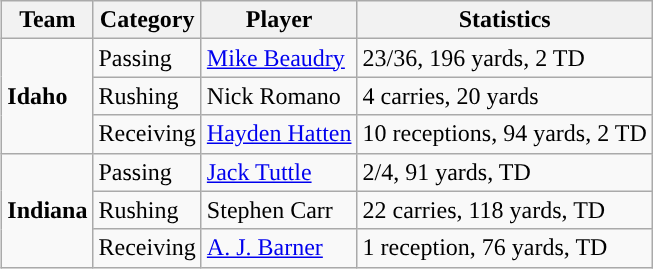<table class="wikitable" style="float: right;">
<tr>
<th>Team</th>
<th>Category</th>
<th>Player</th>
<th>Statistics</th>
</tr>
<tr>
<td rowspan=3><strong>Idaho</strong></td>
<td>Passing</td>
<td><a href='#'>Mike Beaudry</a></td>
<td>23/36, 196 yards, 2 TD</td>
</tr>
<tr>
<td>Rushing</td>
<td>Nick Romano</td>
<td>4 carries, 20 yards</td>
</tr>
<tr>
<td>Receiving</td>
<td><a href='#'>Hayden Hatten</a></td>
<td>10 receptions, 94 yards, 2 TD</td>
</tr>
<tr>
<td rowspan=3><strong>Indiana</strong></td>
<td>Passing</td>
<td><a href='#'>Jack Tuttle</a></td>
<td>2/4, 91 yards, TD</td>
</tr>
<tr>
<td>Rushing</td>
<td>Stephen Carr</td>
<td>22 carries, 118 yards, TD</td>
</tr>
<tr>
<td>Receiving</td>
<td><a href='#'>A. J. Barner</a></td>
<td>1 reception, 76 yards, TD</td>
</tr>
</table>
